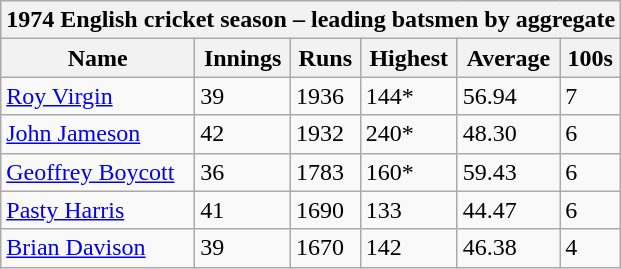<table class="wikitable">
<tr>
<th bgcolor="#efefef" colspan="7">1974 English cricket season – leading batsmen by aggregate</th>
</tr>
<tr bgcolor="#efefef">
<th>Name</th>
<th>Innings</th>
<th>Runs</th>
<th>Highest</th>
<th>Average</th>
<th>100s</th>
</tr>
<tr>
<td><a href='#'>Roy Virgin</a></td>
<td>39</td>
<td>1936</td>
<td>144*</td>
<td>56.94</td>
<td>7</td>
</tr>
<tr>
<td><a href='#'>John Jameson</a></td>
<td>42</td>
<td>1932</td>
<td>240*</td>
<td>48.30</td>
<td>6</td>
</tr>
<tr>
<td><a href='#'>Geoffrey Boycott</a></td>
<td>36</td>
<td>1783</td>
<td>160*</td>
<td>59.43</td>
<td>6</td>
</tr>
<tr>
<td><a href='#'>Pasty Harris</a></td>
<td>41</td>
<td>1690</td>
<td>133</td>
<td>44.47</td>
<td>6</td>
</tr>
<tr>
<td><a href='#'>Brian Davison</a></td>
<td>39</td>
<td>1670</td>
<td>142</td>
<td>46.38</td>
<td>4</td>
</tr>
</table>
